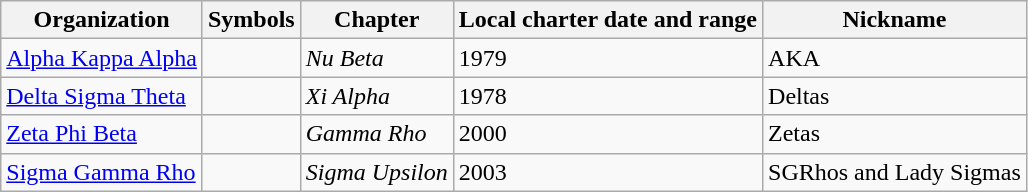<table class="wikitable sortable">
<tr>
<th>Organization</th>
<th>Symbols</th>
<th>Chapter</th>
<th>Local charter date and range</th>
<th>Nickname</th>
</tr>
<tr>
<td><a href='#'>Alpha Kappa Alpha</a></td>
<td><strong></strong></td>
<td><em>Nu Beta</em></td>
<td>1979</td>
<td>AKA</td>
</tr>
<tr>
<td><a href='#'>Delta Sigma Theta</a></td>
<td><strong></strong></td>
<td><em>Xi Alpha</em></td>
<td>1978</td>
<td>Deltas</td>
</tr>
<tr>
<td><a href='#'>Zeta Phi Beta</a></td>
<td><strong></strong></td>
<td><em>Gamma Rho</em></td>
<td>2000</td>
<td>Zetas</td>
</tr>
<tr>
<td><a href='#'>Sigma Gamma Rho</a></td>
<td><strong></strong></td>
<td><em>Sigma Upsilon</em></td>
<td>2003</td>
<td>SGRhos and Lady Sigmas</td>
</tr>
</table>
